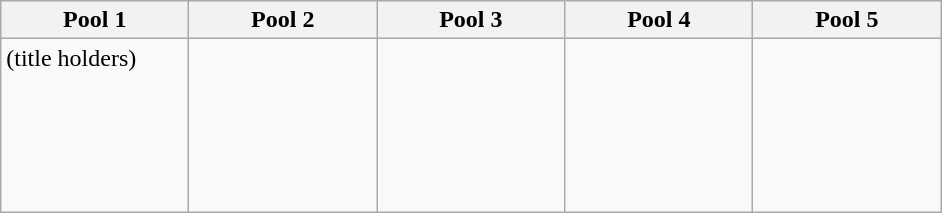<table class="wikitable">
<tr>
<th width=15%>Pool 1</th>
<th width=15%>Pool 2</th>
<th width=15%>Pool 3</th>
<th width=15%>Pool 4</th>
<th width=15%>Pool 5</th>
</tr>
<tr valign="top">
<td><strong> </strong> (title holders)<br><strong> </strong> <br><br><br><br><strong> </strong><br></td>
<td><strong> </strong><br><br><br><strong> </strong><br><br><strong> </strong><br></td>
<td><br><br><br><strong> </strong><br><br><br></td>
<td><br><br><br><br><br><br></td>
<td><br><br><br><br><br></td>
</tr>
</table>
